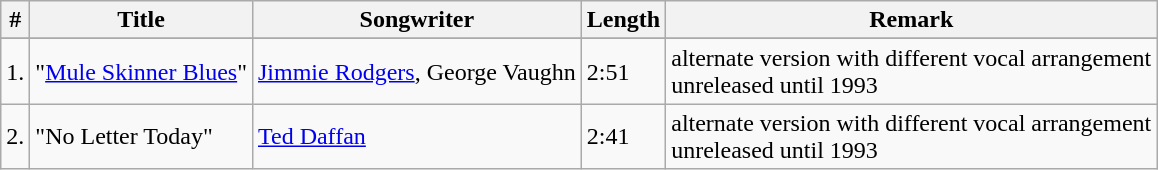<table class="wikitable">
<tr>
<th>#</th>
<th>Title</th>
<th>Songwriter</th>
<th>Length</th>
<th>Remark</th>
</tr>
<tr bgcolor="#ebf5ff">
</tr>
<tr>
<td>1.</td>
<td>"<a href='#'>Mule Skinner Blues</a>"</td>
<td><a href='#'>Jimmie Rodgers</a>, George Vaughn</td>
<td>2:51</td>
<td>alternate version with different vocal arrangement<br>unreleased until 1993</td>
</tr>
<tr>
<td>2.</td>
<td>"No Letter Today"</td>
<td><a href='#'>Ted Daffan</a></td>
<td>2:41</td>
<td>alternate version with different vocal arrangement<br>unreleased until 1993</td>
</tr>
</table>
